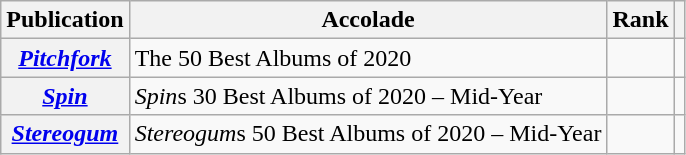<table class="wikitable sortable plainrowheaders">
<tr>
<th scope="col">Publication</th>
<th scope="col">Accolade</th>
<th scope="col">Rank</th>
<th scope="col" class="unsortable"></th>
</tr>
<tr>
<th scope="row"><em><a href='#'>Pitchfork</a></em></th>
<td>The 50 Best Albums of 2020</td>
<td></td>
<td></td>
</tr>
<tr>
<th scope="row"><em><a href='#'>Spin</a></em></th>
<td><em>Spin</em>s 30 Best Albums of 2020 – Mid-Year</td>
<td></td>
<td></td>
</tr>
<tr>
<th scope="row"><em><a href='#'>Stereogum</a></em></th>
<td><em>Stereogum</em>s 50 Best Albums of 2020 – Mid-Year</td>
<td></td>
<td></td>
</tr>
</table>
